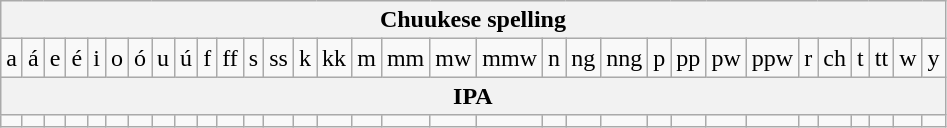<table class="wikitable" style=text-align:center>
<tr>
<th colspan="32">Chuukese spelling</th>
</tr>
<tr>
<td>a</td>
<td>á</td>
<td>e</td>
<td>é</td>
<td>i</td>
<td>o</td>
<td>ó</td>
<td>u</td>
<td>ú</td>
<td>f</td>
<td>ff</td>
<td>s</td>
<td>ss</td>
<td>k</td>
<td>kk</td>
<td>m</td>
<td>mm</td>
<td>mw</td>
<td>mmw</td>
<td>n</td>
<td>ng</td>
<td>nng</td>
<td>p</td>
<td>pp</td>
<td>pw</td>
<td>ppw</td>
<td>r</td>
<td>ch</td>
<td>t</td>
<td>tt</td>
<td>w</td>
<td>y</td>
</tr>
<tr>
<th colspan="32">IPA</th>
</tr>
<tr>
<td></td>
<td></td>
<td></td>
<td></td>
<td></td>
<td></td>
<td></td>
<td></td>
<td></td>
<td></td>
<td></td>
<td></td>
<td></td>
<td></td>
<td></td>
<td></td>
<td></td>
<td></td>
<td></td>
<td></td>
<td></td>
<td></td>
<td></td>
<td></td>
<td></td>
<td></td>
<td></td>
<td></td>
<td></td>
<td></td>
<td></td>
<td></td>
</tr>
</table>
